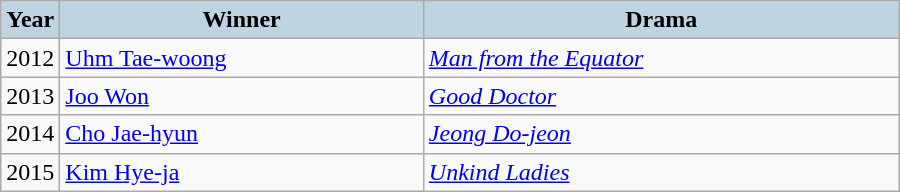<table class="wikitable" style="width:600px">
<tr>
<th style="background:#BED5E1;" width="30">Year</th>
<th style="background:#BED5E1;">Winner</th>
<th style="background:#BED5E1;">Drama</th>
</tr>
<tr>
<td>2012</td>
<td><a href='#'>Uhm Tae-woong</a></td>
<td><em><a href='#'>Man from the Equator</a></em></td>
</tr>
<tr>
<td>2013</td>
<td><a href='#'>Joo Won</a></td>
<td><em><a href='#'>Good Doctor</a></em></td>
</tr>
<tr>
<td>2014</td>
<td><a href='#'>Cho Jae-hyun</a></td>
<td><em><a href='#'>Jeong Do-jeon</a></em></td>
</tr>
<tr>
<td>2015</td>
<td><a href='#'>Kim Hye-ja</a></td>
<td><em><a href='#'>Unkind Ladies</a></em></td>
</tr>
</table>
